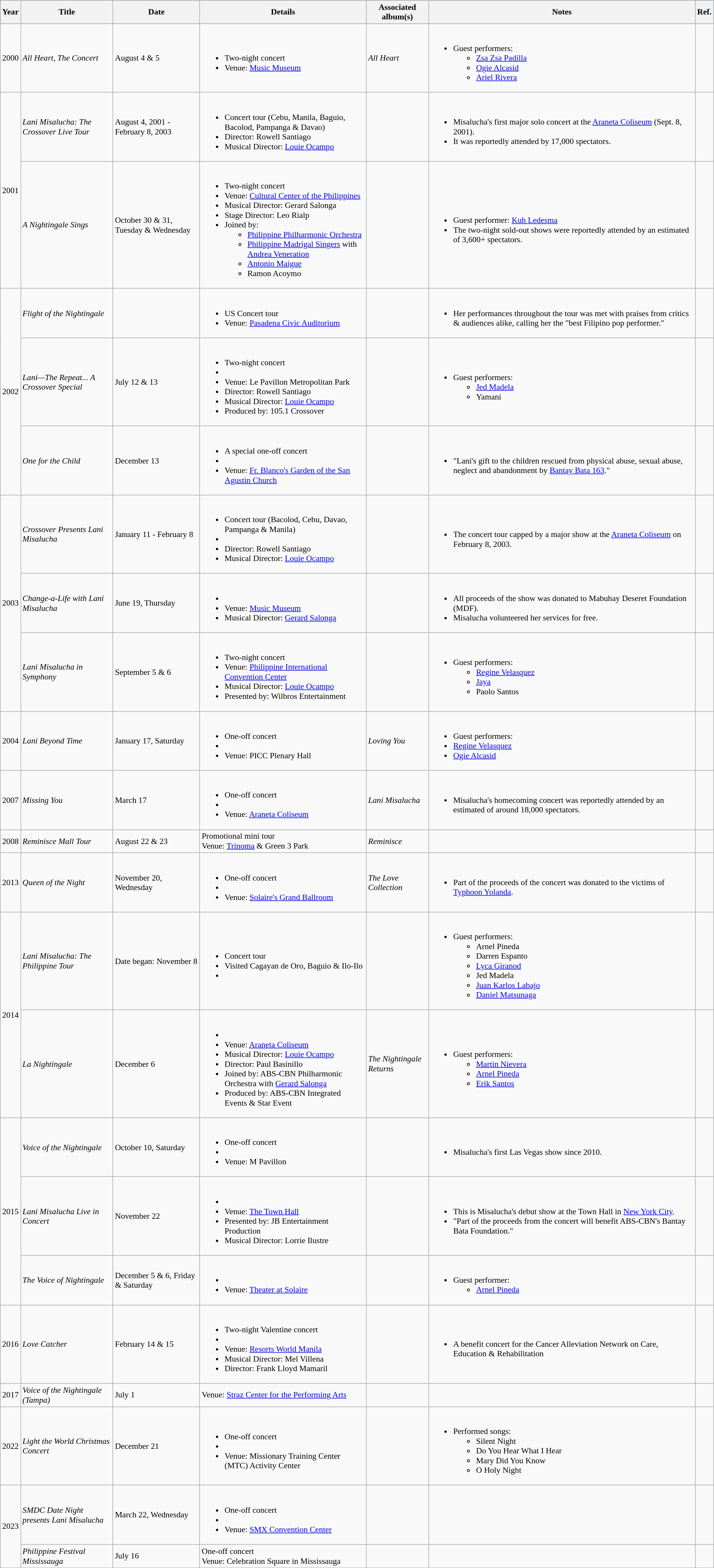<table class="wikitable sortable" style="font-size:90%;">
<tr style="background:#75b2dd; text-align:center;">
<th>Year</th>
<th>Title</th>
<th>Date</th>
<th>Details</th>
<th>Associated album(s)</th>
<th>Notes</th>
<th>Ref.</th>
</tr>
<tr>
<td>2000</td>
<td><em>All Heart, The Concert</em></td>
<td>August 4 & 5</td>
<td><br><ul><li>Two-night concert</li><li>Venue: <a href='#'>Music Museum</a></li></ul></td>
<td><em>All Heart</em></td>
<td><br><ul><li>Guest performers:<ul><li><a href='#'>Zsa Zsa Padilla</a></li><li><a href='#'>Ogie Alcasid</a></li><li><a href='#'>Ariel Rivera</a></li></ul></li></ul></td>
<td></td>
</tr>
<tr>
<td rowspan="2">2001</td>
<td><em>Lani Misalucha: The Crossover Live Tour</em></td>
<td>August 4, 2001 - February 8, 2003</td>
<td><br><ul><li>Concert tour (Cebu, Manila, Baguio, Bacolod, Pampanga & Davao)</li><li>Director: Rowell Santiago</li><li>Musical Director: <a href='#'>Louie Ocampo</a></li></ul></td>
<td></td>
<td><br><ul><li>Misalucha's first major solo concert at the <a href='#'>Araneta Coliseum</a> (Sept. 8, 2001).</li><li>It was reportedly attended by 17,000 spectators.</li></ul></td>
<td></td>
</tr>
<tr>
<td><em>A Nightingale Sings</em></td>
<td>October 30 & 31, Tuesday & Wednesday</td>
<td><br><ul><li>Two-night concert</li><li>Venue: <a href='#'>Cultural Center of the Philippines</a></li><li>Musical Director: Gerard Salonga</li><li>Stage Director: Leo Rialp</li><li>Joined by:<ul><li><a href='#'>Philippine Philharmonic Orchestra</a></li><li><a href='#'>Philippine Madrigal Singers</a> with <a href='#'>Andrea Veneration</a></li><li><a href='#'>Antonio Maigue</a></li><li>Ramon Acoymo</li></ul></li></ul></td>
<td></td>
<td><br><ul><li>Guest performer: <a href='#'>Kuh Ledesma</a></li><li>The two-night sold-out shows were reportedly attended by an estimated of 3,600+ spectators.</li></ul></td>
<td></td>
</tr>
<tr>
<td rowspan="3">2002</td>
<td><em>Flight of the Nightingale</em></td>
<td></td>
<td><br><ul><li>US Concert tour</li><li>Venue: <a href='#'>Pasadena Civic Auditorium</a></li></ul></td>
<td></td>
<td><br><ul><li>Her performances throughout the tour was met with praises from critics & audiences alike, calling her the "best Filipino pop performer."</li></ul></td>
<td></td>
</tr>
<tr>
<td><em>Lani—The Repeat... A Crossover Special</em></td>
<td>July 12 & 13</td>
<td><br><ul><li>Two-night concert</li><li></li><li>Venue: Le Pavillon Metropolitan Park</li><li>Director: Rowell Santiago</li><li>Musical Director: <a href='#'>Louie Ocampo</a></li><li>Produced by: 105.1 Crossover</li></ul></td>
<td></td>
<td><br><ul><li>Guest performers:<ul><li><a href='#'>Jed Madela</a></li><li>Yamani</li></ul></li></ul></td>
<td></td>
</tr>
<tr>
<td><em>One for the Child</em></td>
<td>December 13</td>
<td><br><ul><li>A special one-off concert</li><li></li><li>Venue: <a href='#'>Fr. Blanco's Garden of the San Agustin Church</a></li></ul></td>
<td></td>
<td><br><ul><li>"Lani's gift to the children rescued from physical abuse, sexual abuse, neglect and abandonment by <a href='#'>Bantay Bata 163</a>."</li></ul></td>
<td></td>
</tr>
<tr>
<td rowspan="3">2003</td>
<td><em>Crossover Presents Lani Misalucha</em></td>
<td>January 11 - February 8</td>
<td><br><ul><li>Concert tour (Bacolod, Cebu, Davao, Pampanga & Manila)</li><li></li><li>Director: Rowell Santiago</li><li>Musical Director: <a href='#'>Louie Ocampo</a></li></ul></td>
<td></td>
<td><br><ul><li>The concert tour capped by a major show at the <a href='#'>Araneta Coliseum</a> on February 8, 2003.</li></ul></td>
<td></td>
</tr>
<tr>
<td><em>Change-a-Life with Lani Misalucha</em></td>
<td>June 19, Thursday</td>
<td><br><ul><li></li><li>Venue: <a href='#'>Music Museum</a></li><li>Musical Director: <a href='#'>Gerard Salonga</a></li></ul></td>
<td></td>
<td><br><ul><li>All proceeds of the show was donated to Mabuhay Deseret Foundation (MDF).</li><li>Misalucha volunteered her services for free.</li></ul></td>
<td></td>
</tr>
<tr>
<td><em>Lani Misalucha in Symphony</em></td>
<td>September 5 & 6</td>
<td><br><ul><li>Two-night concert</li><li>Venue: <a href='#'>Philippine International Convention Center</a></li><li>Musical Director: <a href='#'>Louie Ocampo</a></li><li>Presented by: Wilbros Entertainment</li></ul></td>
<td></td>
<td><br><ul><li>Guest performers:<ul><li><a href='#'>Regine Velasquez</a></li><li><a href='#'>Jaya</a></li><li>Paolo Santos</li></ul></li></ul></td>
<td></td>
</tr>
<tr>
<td>2004</td>
<td><em>Lani Beyond Time</em></td>
<td>January 17, Saturday</td>
<td><br><ul><li>One-off concert</li><li></li><li>Venue: PICC Plenary Hall</li></ul></td>
<td><em>Loving You</em></td>
<td><br><ul><li>Guest performers:</li><li><a href='#'>Regine Velasquez</a></li><li><a href='#'>Ogie Alcasid</a></li></ul></td>
<td></td>
</tr>
<tr>
<td>2007</td>
<td><em>Missing You</em></td>
<td>March 17</td>
<td><br><ul><li>One-off concert</li><li></li><li>Venue: <a href='#'>Araneta Coliseum</a></li></ul></td>
<td><em>Lani Misalucha</em></td>
<td><br><ul><li>Misalucha's homecoming concert was reportedly attended by an estimated of around 18,000 spectators.</li></ul></td>
<td></td>
</tr>
<tr>
<td>2008</td>
<td><em>Reminisce Mall Tour</em></td>
<td>August 22 & 23</td>
<td>Promotional mini tour<br>Venue: <a href='#'>Trinoma</a> & Green 3 Park</td>
<td><em>Reminisce</em></td>
<td></td>
<td></td>
</tr>
<tr>
<td>2013</td>
<td><em>Queen of the Night</em></td>
<td>November 20, Wednesday</td>
<td><br><ul><li>One-off concert</li><li></li><li>Venue: <a href='#'>Solaire's Grand Ballroom</a></li></ul></td>
<td><em>The Love Collection</em></td>
<td><br><ul><li>Part of the proceeds of the concert was donated to the victims of <a href='#'>Typhoon Yolanda</a>.</li></ul></td>
<td></td>
</tr>
<tr>
<td rowspan="2">2014</td>
<td><em>Lani Misalucha: The Philippine Tour</em></td>
<td>Date began: November 8</td>
<td><br><ul><li>Concert tour</li><li>Visited Cagayan de Oro, Baguio & Ilo-Ilo</li><li></li></ul></td>
<td></td>
<td><br><ul><li>Guest performers:<ul><li>Arnel Pineda</li><li>Darren Espanto</li><li><a href='#'>Lyca Giranod</a></li><li>Jed Madela</li><li><a href='#'>Juan Karlos Labajo</a></li><li><a href='#'>Daniel Matsunaga</a></li></ul></li></ul></td>
<td></td>
</tr>
<tr>
<td><em>La Nightingale</em></td>
<td>December 6</td>
<td><br><ul><li></li><li>Venue: <a href='#'>Araneta Coliseum</a></li><li>Musical Director: <a href='#'>Louie Ocampo</a></li><li>Director: Paul Basinillo</li><li>Joined by: ABS-CBN Philharmonic Orchestra with <a href='#'>Gerard Salonga</a></li><li>Produced by: ABS-CBN Integrated Events & Star Event</li></ul></td>
<td><em>The Nightingale Returns</em></td>
<td><br><ul><li>Guest performers:<ul><li><a href='#'>Martin Nievera</a></li><li><a href='#'>Arnel Pineda</a></li><li><a href='#'>Erik Santos</a></li></ul></li></ul></td>
<td></td>
</tr>
<tr>
<td rowspan="3">2015</td>
<td><em>Voice of the Nightingale</em></td>
<td>October 10, Saturday</td>
<td><br><ul><li>One-off concert</li><li></li><li>Venue: M Pavillon</li></ul></td>
<td></td>
<td><br><ul><li>Misalucha's first Las Vegas show since 2010.</li></ul></td>
<td></td>
</tr>
<tr>
<td><em>Lani Misalucha Live in Concert</em></td>
<td>November 22</td>
<td><br><ul><li></li><li>Venue: <a href='#'>The Town Hall</a></li><li>Presented by: JB Entertainment Production</li><li>Musical Director: Lorrie Ilustre</li></ul></td>
<td></td>
<td><br><ul><li>This is Misalucha's debut show at the Town Hall in <a href='#'>New York City</a>.</li><li>"Part of the proceeds from the concert will benefit ABS-CBN's Bantay Bata Foundation."</li></ul></td>
<td></td>
</tr>
<tr>
<td><em>The Voice of Nightingale</em></td>
<td>December 5 & 6, Friday & Saturday</td>
<td><br><ul><li></li><li>Venue: <a href='#'>Theater at Solaire</a></li></ul></td>
<td></td>
<td><br><ul><li>Guest performer:<ul><li><a href='#'>Arnel Pineda</a></li></ul></li></ul></td>
<td></td>
</tr>
<tr>
<td>2016</td>
<td><em>Love Catcher</em></td>
<td>February 14 & 15</td>
<td><br><ul><li>Two-night Valentine concert</li><li></li><li>Venue: <a href='#'>Resorts World Manila</a></li><li>Musical Director: Mel Villena</li><li>Director: Frank Lloyd Mamaril</li></ul></td>
<td></td>
<td><br><ul><li>A benefit concert for the Cancer Alleviation Network on Care, Education & Rehabilitation</li></ul></td>
<td></td>
</tr>
<tr>
<td>2017</td>
<td><em>Voice of the Nightingale (Tampa)</em></td>
<td>July 1</td>
<td>Venue: <a href='#'>Straz Center for the Performing Arts</a></td>
<td></td>
<td></td>
<td></td>
</tr>
<tr>
<td>2022</td>
<td><em>Light the World Christmas Concert</em></td>
<td>December 21</td>
<td><br><ul><li>One-off concert</li><li></li><li>Venue: Missionary Training Center (MTC) Activity Center</li></ul></td>
<td></td>
<td><br><ul><li>Performed songs:<ul><li>Silent Night</li><li>Do You Hear What I Hear</li><li>Mary Did You Know</li><li>O Holy Night</li></ul></li></ul></td>
<td></td>
</tr>
<tr>
<td rowspan="2">2023</td>
<td><em>SMDC Date Night presents Lani Misalucha</em></td>
<td>March 22, Wednesday</td>
<td><br><ul><li>One-off concert</li><li></li><li>Venue: <a href='#'>SMX Convention Center</a></li></ul></td>
<td></td>
<td></td>
<td></td>
</tr>
<tr>
<td><em>Philippine Festival Mississauga</em></td>
<td>July 16</td>
<td>One-off concert<br>Venue: Celebration Square in Mississauga</td>
<td></td>
<td></td>
<td></td>
</tr>
</table>
